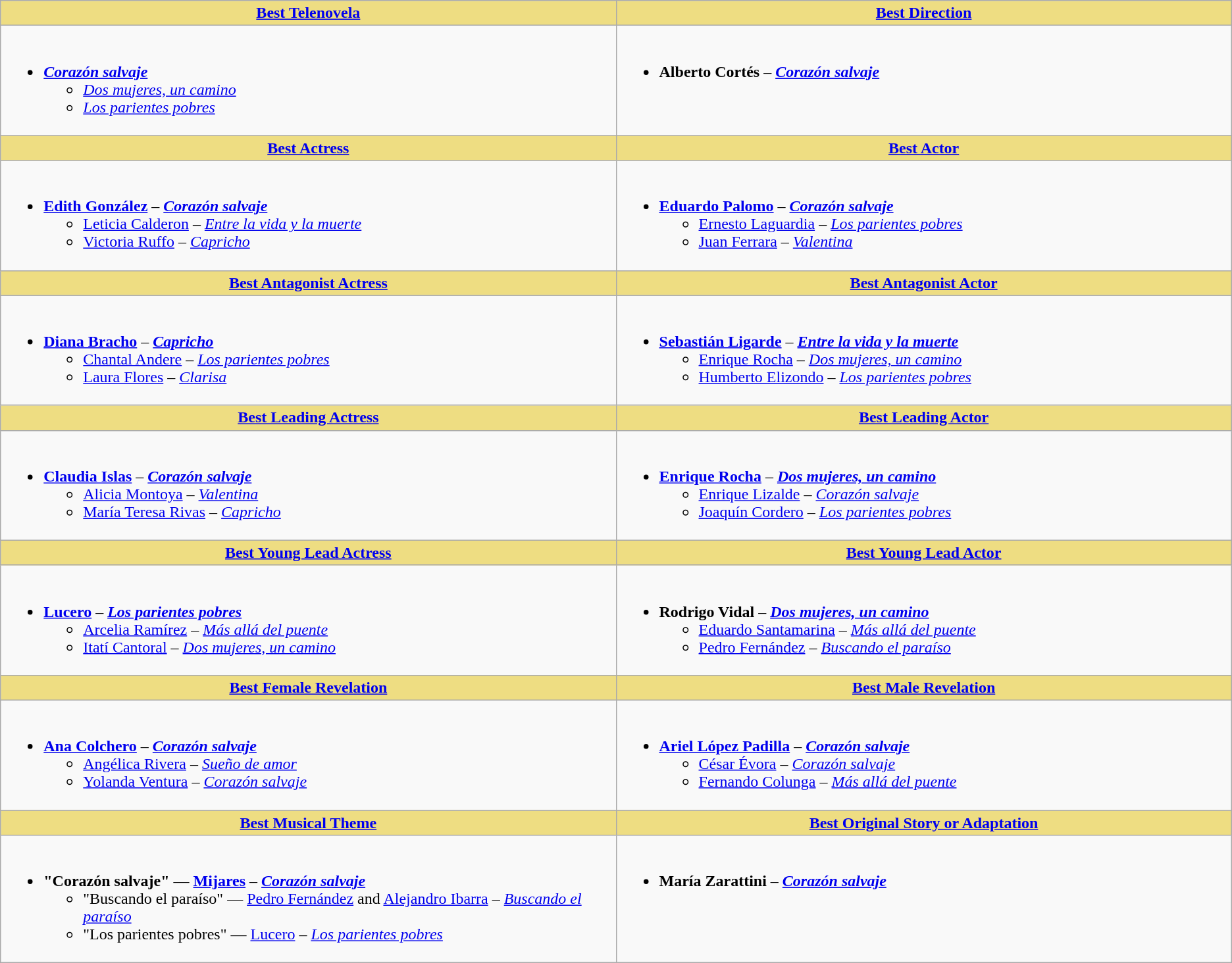<table class="wikitable">
<tr>
<th style="background:#EEDD82; width:50%"><a href='#'>Best Telenovela</a></th>
<th style="background:#EEDD82; width:50%"><a href='#'>Best Direction</a></th>
</tr>
<tr>
<td valign="top"><br><ul><li><strong><em><a href='#'>Corazón salvaje</a></em></strong><ul><li><em><a href='#'>Dos mujeres, un camino</a></em></li><li><em><a href='#'>Los parientes pobres</a></em></li></ul></li></ul></td>
<td valign="top"><br><ul><li><strong>Alberto Cortés</strong> – <strong><em><a href='#'>Corazón salvaje</a></em></strong></li></ul></td>
</tr>
<tr>
<th style="background:#EEDD82; width:50%"><a href='#'>Best Actress</a></th>
<th style="background:#EEDD82; width:50%"><a href='#'>Best Actor</a></th>
</tr>
<tr>
<td valign="top"><br><ul><li><strong><a href='#'>Edith González</a></strong> – <strong><em><a href='#'>Corazón salvaje</a></em></strong><ul><li><a href='#'>Leticia Calderon</a> –  <em><a href='#'>Entre la vida y la muerte</a></em></li><li><a href='#'>Victoria Ruffo</a> – <em><a href='#'>Capricho</a></em></li></ul></li></ul></td>
<td valign="top"><br><ul><li><strong><a href='#'>Eduardo Palomo</a></strong> – <strong><em><a href='#'>Corazón salvaje</a></em></strong><ul><li><a href='#'>Ernesto Laguardia</a> – <em><a href='#'>Los parientes pobres</a></em></li><li><a href='#'>Juan Ferrara</a> – <em><a href='#'>Valentina</a></em></li></ul></li></ul></td>
</tr>
<tr>
<th style="background:#EEDD82; width:50%"><a href='#'>Best Antagonist Actress</a></th>
<th style="background:#EEDD82; width:50%"><a href='#'>Best Antagonist Actor</a></th>
</tr>
<tr>
<td valign="top"><br><ul><li><strong><a href='#'>Diana Bracho</a></strong> – <strong><em><a href='#'>Capricho</a></em></strong><ul><li><a href='#'>Chantal Andere</a> – <em><a href='#'>Los parientes pobres</a></em></li><li><a href='#'>Laura Flores</a> – <em><a href='#'>Clarisa</a></em></li></ul></li></ul></td>
<td valign="top"><br><ul><li><strong><a href='#'>Sebastián Ligarde</a></strong> – <strong><em><a href='#'>Entre la vida y la muerte</a></em></strong><ul><li><a href='#'>Enrique Rocha</a> – <em><a href='#'>Dos mujeres, un camino</a></em></li><li><a href='#'>Humberto Elizondo</a> – <em><a href='#'>Los parientes pobres</a></em></li></ul></li></ul></td>
</tr>
<tr>
<th style="background:#EEDD82; width:50%"><a href='#'>Best Leading Actress</a></th>
<th style="background:#EEDD82; width:50%"><a href='#'>Best Leading Actor</a></th>
</tr>
<tr>
<td valign="top"><br><ul><li><strong><a href='#'>Claudia Islas</a></strong> – <strong><em><a href='#'>Corazón salvaje</a></em></strong><ul><li><a href='#'>Alicia Montoya</a> – <em><a href='#'>Valentina</a></em></li><li><a href='#'>María Teresa Rivas</a> – <em><a href='#'>Capricho</a></em></li></ul></li></ul></td>
<td valign="top"><br><ul><li><strong><a href='#'>Enrique Rocha</a></strong> – <strong><em><a href='#'>Dos mujeres, un camino</a></em></strong><ul><li><a href='#'>Enrique Lizalde</a> – <em><a href='#'>Corazón salvaje</a></em></li><li><a href='#'>Joaquín Cordero</a> – <em><a href='#'>Los parientes pobres</a></em></li></ul></li></ul></td>
</tr>
<tr>
<th style="background:#EEDD82; width:50%"><a href='#'>Best Young Lead Actress</a></th>
<th style="background:#EEDD82; width:50%"><a href='#'>Best Young Lead Actor</a></th>
</tr>
<tr>
<td valign="top"><br><ul><li><strong><a href='#'>Lucero</a></strong> – <strong><em><a href='#'>Los parientes pobres</a></em></strong><ul><li><a href='#'>Arcelia Ramírez</a> – <em><a href='#'>Más allá del puente</a></em></li><li><a href='#'>Itatí Cantoral</a> – <em><a href='#'>Dos mujeres, un camino</a></em></li></ul></li></ul></td>
<td valign="top"><br><ul><li><strong>Rodrigo Vidal</strong> – <strong><em><a href='#'>Dos mujeres, un camino</a></em></strong><ul><li><a href='#'>Eduardo Santamarina</a> – <em><a href='#'>Más allá del puente</a></em></li><li><a href='#'>Pedro Fernández</a> – <em><a href='#'>Buscando el paraíso</a></em></li></ul></li></ul></td>
</tr>
<tr>
<th style="background:#EEDD82; width:50%"><a href='#'>Best Female Revelation</a></th>
<th style="background:#EEDD82; width:50%"><a href='#'>Best Male Revelation</a></th>
</tr>
<tr>
<td valign="top"><br><ul><li><strong><a href='#'>Ana Colchero</a></strong> – <strong><em><a href='#'>Corazón salvaje</a></em></strong><ul><li><a href='#'>Angélica Rivera</a> – <em><a href='#'>Sueño de amor</a></em></li><li><a href='#'>Yolanda Ventura</a> – <em><a href='#'>Corazón salvaje</a></em></li></ul></li></ul></td>
<td valign="top"><br><ul><li><strong><a href='#'>Ariel López Padilla</a></strong> – <strong><em><a href='#'>Corazón salvaje</a></em></strong><ul><li><a href='#'>César Évora</a> – <em><a href='#'>Corazón salvaje</a></em></li><li><a href='#'>Fernando Colunga</a> – <em><a href='#'>Más allá del puente</a></em></li></ul></li></ul></td>
</tr>
<tr>
<th style="background:#EEDD82; width:50%"><a href='#'>Best Musical Theme</a></th>
<th style="background:#EEDD82; width:50%"><a href='#'>Best Original Story or Adaptation</a></th>
</tr>
<tr>
<td valign="top"><br><ul><li><strong>"Corazón salvaje"</strong> — <strong><a href='#'>Mijares</a></strong> – <strong><em><a href='#'>Corazón salvaje</a></em></strong><ul><li>"Buscando el paraíso" — <a href='#'>Pedro Fernández</a> and <a href='#'>Alejandro Ibarra</a> – <em><a href='#'>Buscando el paraíso</a></em></li><li>"Los parientes pobres" — <a href='#'>Lucero</a> – <em><a href='#'>Los parientes pobres</a></em></li></ul></li></ul></td>
<td valign="top"><br><ul><li><strong>María Zarattini</strong> – <strong><em><a href='#'>Corazón salvaje</a></em></strong></li></ul></td>
</tr>
</table>
